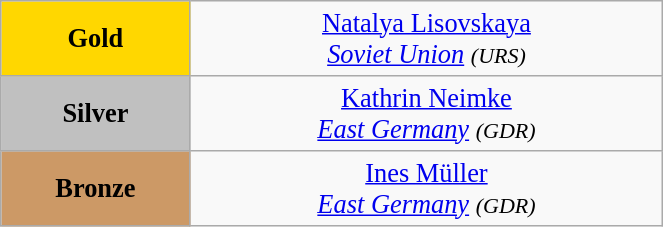<table class="wikitable" style=" text-align:center; font-size:110%;" width="35%">
<tr>
<td bgcolor="gold"><strong>Gold</strong></td>
<td> <a href='#'>Natalya Lisovskaya</a><br><em><a href='#'>Soviet Union</a> <small>(URS)</small></em></td>
</tr>
<tr>
<td bgcolor="silver"><strong>Silver</strong></td>
<td> <a href='#'>Kathrin Neimke</a><br><em><a href='#'>East Germany</a> <small>(GDR)</small></em></td>
</tr>
<tr>
<td bgcolor="CC9966"><strong>Bronze</strong></td>
<td> <a href='#'>Ines Müller</a><br><em><a href='#'>East Germany</a> <small>(GDR)</small></em></td>
</tr>
</table>
